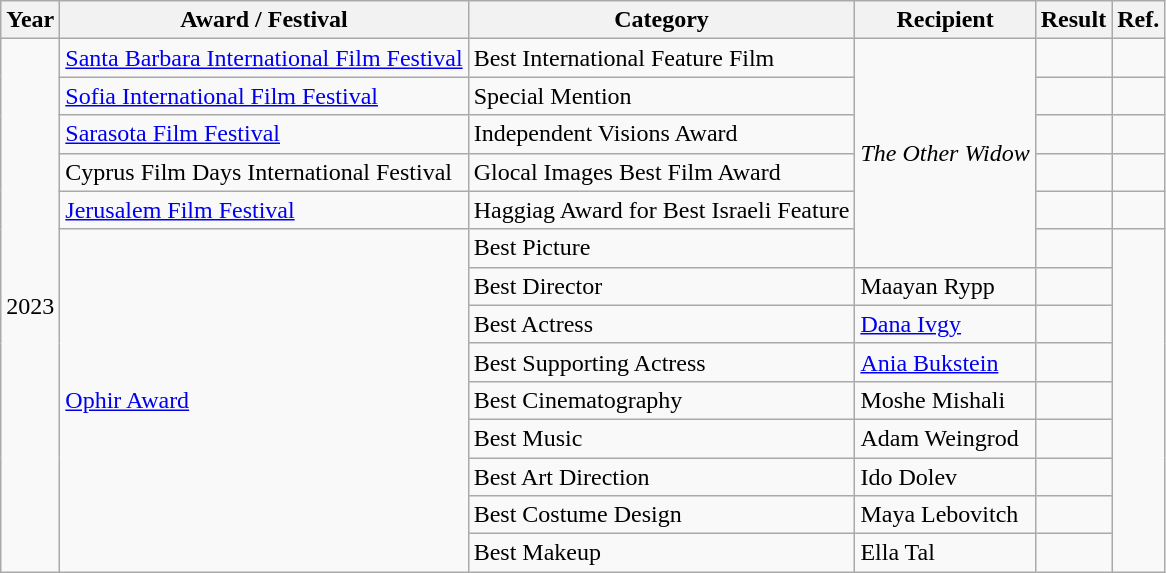<table class="wikitable">
<tr>
<th>Year</th>
<th>Award / Festival</th>
<th>Category</th>
<th>Recipient</th>
<th>Result</th>
<th>Ref.</th>
</tr>
<tr>
<td rowspan="14">2023</td>
<td><a href='#'>Santa Barbara International Film Festival</a></td>
<td>Best International Feature Film</td>
<td rowspan="6"><em>The Other Widow</em></td>
<td></td>
<td></td>
</tr>
<tr>
<td><a href='#'>Sofia International Film Festival</a></td>
<td>Special Mention</td>
<td></td>
<td></td>
</tr>
<tr>
<td><a href='#'>Sarasota Film Festival</a></td>
<td>Independent Visions Award</td>
<td></td>
<td></td>
</tr>
<tr>
<td>Cyprus Film Days International Festival</td>
<td>Glocal Images Best Film Award</td>
<td></td>
<td></td>
</tr>
<tr>
<td><a href='#'>Jerusalem Film Festival</a></td>
<td>Haggiag Award for Best Israeli Feature</td>
<td></td>
<td></td>
</tr>
<tr>
<td rowspan="9"><a href='#'>Ophir Award</a></td>
<td>Best Picture</td>
<td></td>
<td rowspan="9"></td>
</tr>
<tr>
<td>Best Director</td>
<td>Maayan Rypp</td>
<td></td>
</tr>
<tr>
<td>Best Actress</td>
<td><a href='#'>Dana Ivgy</a></td>
<td></td>
</tr>
<tr>
<td>Best Supporting Actress</td>
<td><a href='#'>Ania Bukstein</a></td>
<td></td>
</tr>
<tr>
<td>Best Cinematography</td>
<td>Moshe Mishali</td>
<td></td>
</tr>
<tr>
<td>Best Music</td>
<td>Adam Weingrod</td>
<td></td>
</tr>
<tr>
<td>Best Art Direction</td>
<td>Ido Dolev</td>
<td></td>
</tr>
<tr>
<td>Best Costume Design</td>
<td>Maya Lebovitch</td>
<td></td>
</tr>
<tr>
<td>Best Makeup</td>
<td>Ella Tal</td>
<td></td>
</tr>
</table>
